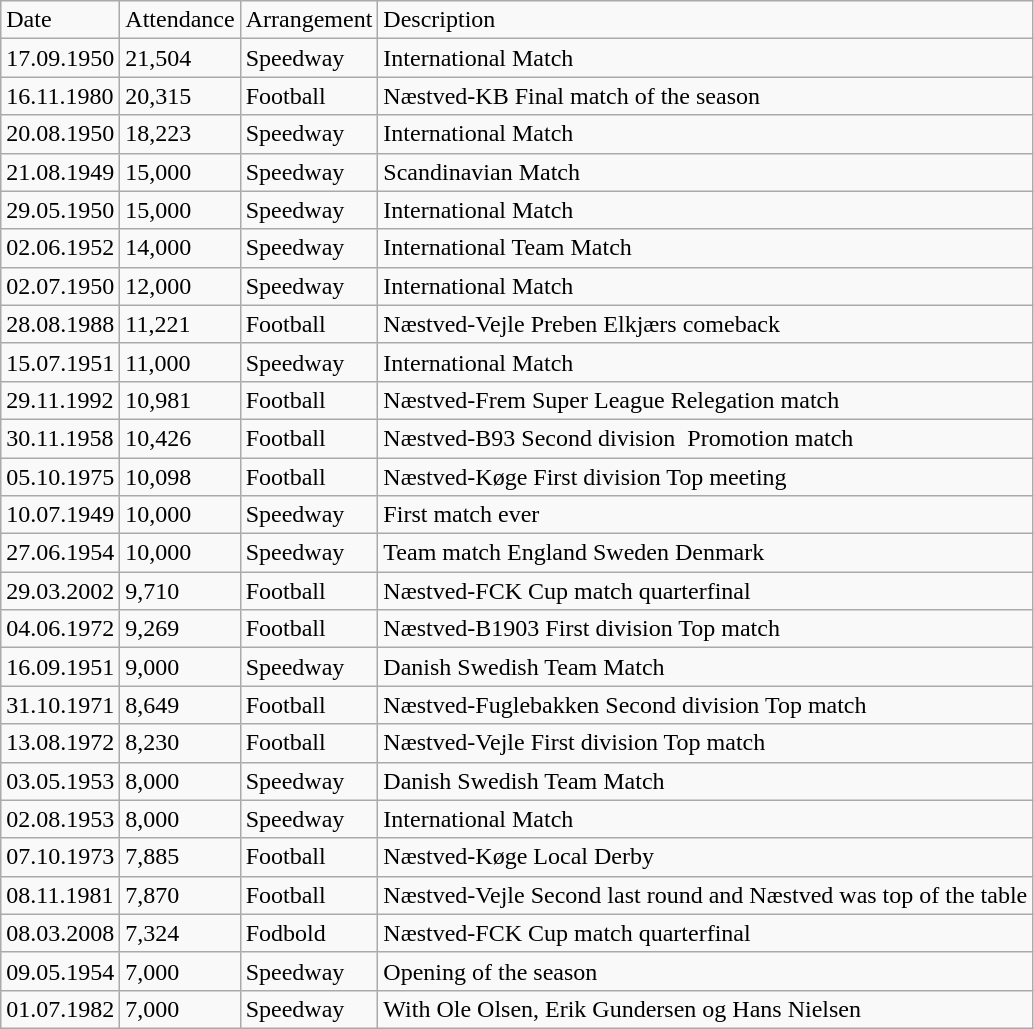<table class="wikitable">
<tr>
<td>Date</td>
<td>Attendance</td>
<td>Arrangement</td>
<td>Description</td>
</tr>
<tr>
<td>17.09.1950</td>
<td>21,504</td>
<td>Speedway</td>
<td>International Match</td>
</tr>
<tr>
<td>16.11.1980</td>
<td>20,315</td>
<td>Football</td>
<td>Næstved-KB Final match of the season</td>
</tr>
<tr>
<td>20.08.1950</td>
<td>18,223</td>
<td>Speedway</td>
<td>International Match</td>
</tr>
<tr>
<td>21.08.1949</td>
<td>15,000</td>
<td>Speedway</td>
<td>Scandinavian Match</td>
</tr>
<tr>
<td>29.05.1950</td>
<td>15,000</td>
<td>Speedway</td>
<td>International Match</td>
</tr>
<tr>
<td>02.06.1952</td>
<td>14,000</td>
<td>Speedway</td>
<td>International Team Match</td>
</tr>
<tr>
<td>02.07.1950</td>
<td>12,000</td>
<td>Speedway</td>
<td>International Match</td>
</tr>
<tr>
<td>28.08.1988</td>
<td>11,221</td>
<td>Football</td>
<td>Næstved-Vejle Preben Elkjærs comeback</td>
</tr>
<tr>
<td>15.07.1951</td>
<td>11,000</td>
<td>Speedway</td>
<td>International Match</td>
</tr>
<tr>
<td>29.11.1992</td>
<td>10,981</td>
<td>Football</td>
<td>Næstved-Frem Super League Relegation match</td>
</tr>
<tr>
<td>30.11.1958</td>
<td>10,426</td>
<td>Football</td>
<td>Næstved-B93 Second division  Promotion match</td>
</tr>
<tr>
<td>05.10.1975</td>
<td>10,098</td>
<td>Football</td>
<td>Næstved-Køge First division Top meeting</td>
</tr>
<tr>
<td>10.07.1949</td>
<td>10,000</td>
<td>Speedway</td>
<td>First match ever</td>
</tr>
<tr>
<td>27.06.1954</td>
<td>10,000</td>
<td>Speedway</td>
<td>Team match England Sweden Denmark</td>
</tr>
<tr>
<td>29.03.2002</td>
<td>9,710</td>
<td>Football</td>
<td>Næstved-FCK Cup match quarterfinal</td>
</tr>
<tr>
<td>04.06.1972</td>
<td>9,269</td>
<td>Football</td>
<td>Næstved-B1903 First division Top match</td>
</tr>
<tr>
<td>16.09.1951</td>
<td>9,000</td>
<td>Speedway</td>
<td>Danish Swedish Team Match</td>
</tr>
<tr>
<td>31.10.1971</td>
<td>8,649</td>
<td>Football</td>
<td>Næstved-Fuglebakken Second division Top match</td>
</tr>
<tr>
<td>13.08.1972</td>
<td>8,230</td>
<td>Football</td>
<td>Næstved-Vejle First division Top match</td>
</tr>
<tr>
<td>03.05.1953</td>
<td>8,000</td>
<td>Speedway</td>
<td>Danish Swedish Team Match</td>
</tr>
<tr>
<td>02.08.1953</td>
<td>8,000</td>
<td>Speedway</td>
<td>International Match</td>
</tr>
<tr>
<td>07.10.1973</td>
<td>7,885</td>
<td>Football</td>
<td>Næstved-Køge Local Derby</td>
</tr>
<tr>
<td>08.11.1981</td>
<td>7,870</td>
<td>Football</td>
<td>Næstved-Vejle Second last round and Næstved was top of the table</td>
</tr>
<tr>
<td>08.03.2008</td>
<td>7,324</td>
<td>Fodbold</td>
<td>Næstved-FCK Cup match quarterfinal</td>
</tr>
<tr>
<td>09.05.1954</td>
<td>7,000</td>
<td>Speedway</td>
<td>Opening of the season</td>
</tr>
<tr>
<td>01.07.1982</td>
<td>7,000</td>
<td>Speedway</td>
<td>With Ole Olsen, Erik Gundersen og Hans Nielsen</td>
</tr>
</table>
